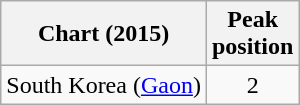<table class="wikitable sortable plainrowheaders" style="text-align:center;">
<tr>
<th>Chart (2015)</th>
<th>Peak<br>position</th>
</tr>
<tr>
<td rowspan="1">South Korea (<a href='#'>Gaon</a>)</td>
<td align="center">2</td>
</tr>
</table>
